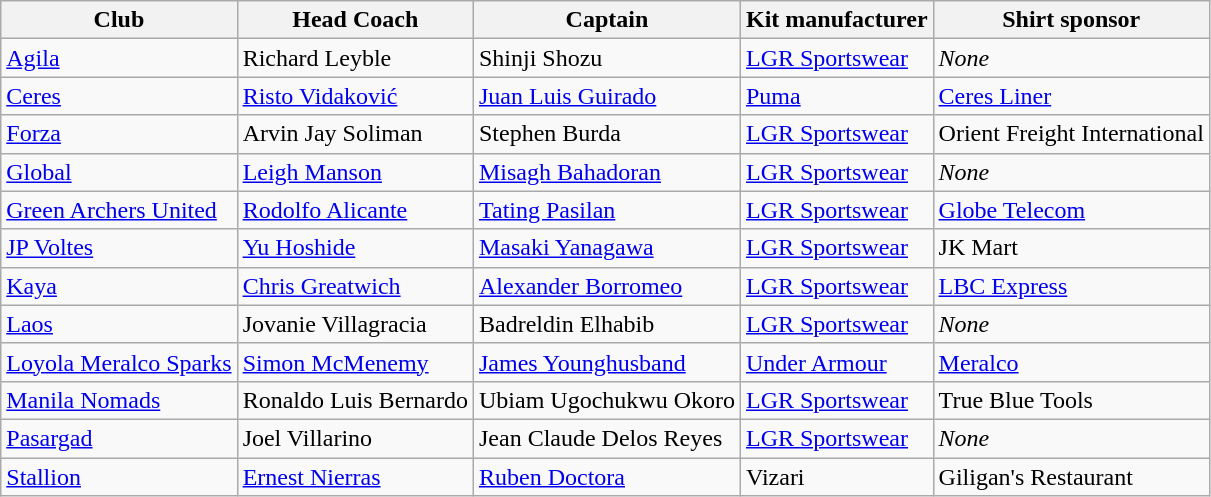<table class="wikitable sortable">
<tr>
<th>Club</th>
<th>Head Coach</th>
<th>Captain</th>
<th>Kit manufacturer</th>
<th>Shirt sponsor</th>
</tr>
<tr>
<td><a href='#'>Agila</a></td>
<td> Richard Leyble</td>
<td> Shinji Shozu</td>
<td> <a href='#'>LGR Sportswear</a></td>
<td><em>None</em></td>
</tr>
<tr>
<td><a href='#'>Ceres</a></td>
<td> <a href='#'>Risto Vidaković</a></td>
<td> <a href='#'>Juan Luis Guirado</a></td>
<td> <a href='#'>Puma</a></td>
<td> <a href='#'>Ceres Liner</a></td>
</tr>
<tr>
<td><a href='#'>Forza</a></td>
<td> Arvin Jay Soliman</td>
<td> Stephen Burda</td>
<td> <a href='#'>LGR Sportswear</a></td>
<td> Orient Freight International</td>
</tr>
<tr>
<td><a href='#'>Global</a></td>
<td> <a href='#'>Leigh Manson</a></td>
<td> <a href='#'>Misagh Bahadoran</a></td>
<td> <a href='#'>LGR Sportswear</a></td>
<td><em>None</em></td>
</tr>
<tr>
<td><a href='#'>Green Archers United</a></td>
<td> <a href='#'>Rodolfo Alicante</a></td>
<td> <a href='#'>Tating Pasilan</a></td>
<td> <a href='#'>LGR Sportswear</a></td>
<td> <a href='#'>Globe Telecom</a></td>
</tr>
<tr>
<td><a href='#'>JP Voltes</a></td>
<td> <a href='#'>Yu Hoshide</a></td>
<td> <a href='#'>Masaki Yanagawa</a></td>
<td> <a href='#'>LGR Sportswear</a></td>
<td> JK Mart</td>
</tr>
<tr>
<td><a href='#'>Kaya</a></td>
<td> <a href='#'>Chris Greatwich</a></td>
<td> <a href='#'>Alexander Borromeo</a></td>
<td> <a href='#'>LGR Sportswear</a></td>
<td> <a href='#'>LBC Express</a></td>
</tr>
<tr>
<td><a href='#'>Laos</a></td>
<td> Jovanie Villagracia</td>
<td> Badreldin Elhabib</td>
<td> <a href='#'>LGR Sportswear</a></td>
<td><em>None</em></td>
</tr>
<tr>
<td><a href='#'>Loyola Meralco Sparks</a></td>
<td> <a href='#'>Simon McMenemy</a></td>
<td> <a href='#'>James Younghusband</a></td>
<td> <a href='#'>Under Armour</a></td>
<td> <a href='#'>Meralco</a></td>
</tr>
<tr>
<td><a href='#'>Manila Nomads</a></td>
<td> Ronaldo Luis Bernardo</td>
<td> Ubiam Ugochukwu Okoro</td>
<td> <a href='#'>LGR Sportswear</a></td>
<td> True Blue Tools</td>
</tr>
<tr>
<td><a href='#'>Pasargad</a></td>
<td> Joel Villarino</td>
<td> Jean Claude Delos Reyes</td>
<td> <a href='#'>LGR Sportswear</a></td>
<td><em>None</em></td>
</tr>
<tr>
<td><a href='#'>Stallion</a></td>
<td> <a href='#'>Ernest Nierras</a></td>
<td> <a href='#'>Ruben Doctora</a></td>
<td> Vizari</td>
<td> Giligan's Restaurant</td>
</tr>
</table>
